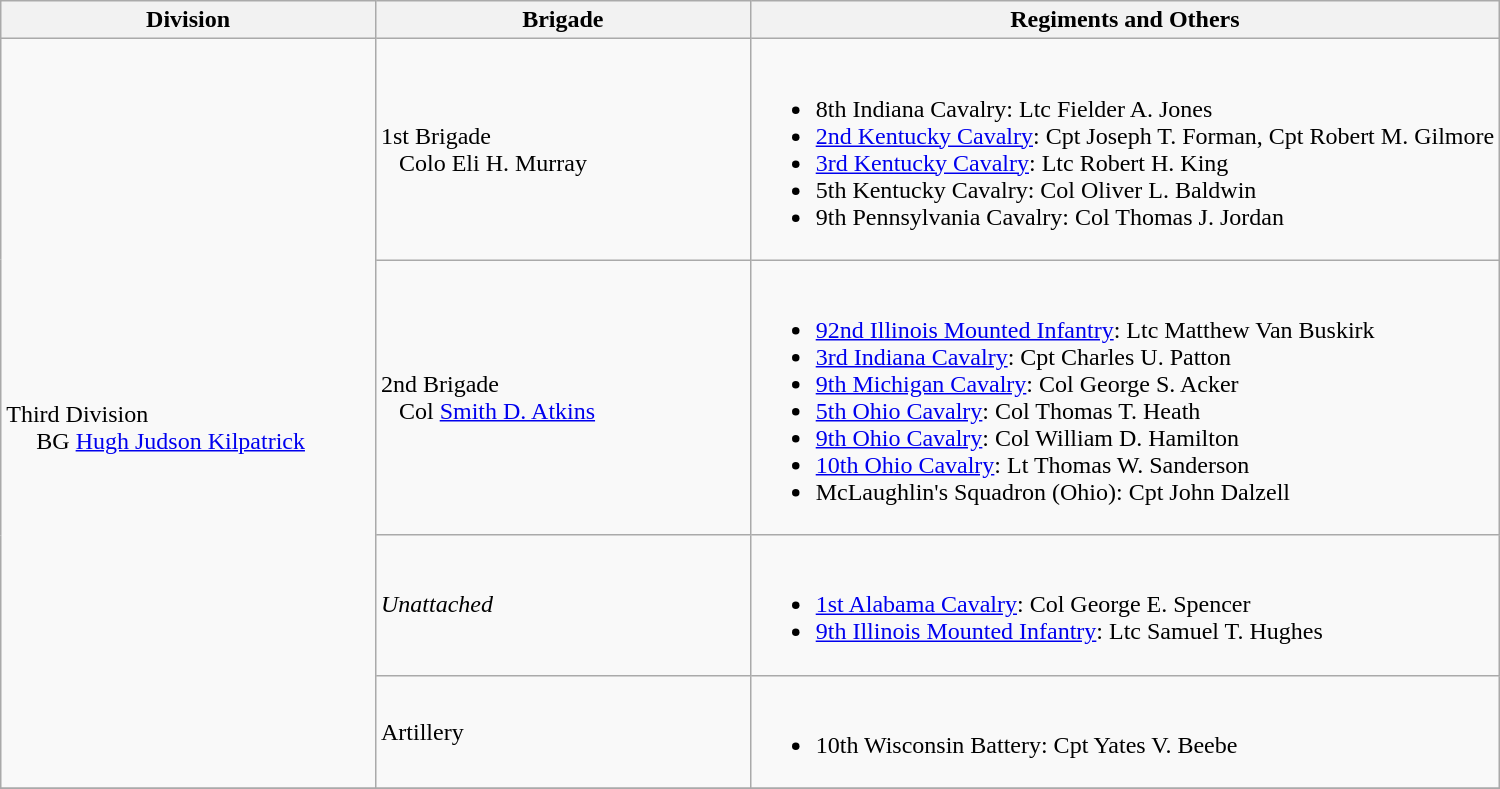<table class="wikitable">
<tr>
<th width=25%>Division</th>
<th width=25%>Brigade</th>
<th>Regiments and Others</th>
</tr>
<tr>
<td rowspan=4><br>Third Division
<br>    
BG <a href='#'>Hugh Judson Kilpatrick</a></td>
<td>1st Brigade<br>  
Colo Eli H. Murray</td>
<td><br><ul><li>8th Indiana Cavalry: Ltc Fielder A. Jones</li><li><a href='#'>2nd Kentucky Cavalry</a>: Cpt Joseph T. Forman, Cpt Robert M. Gilmore</li><li><a href='#'>3rd Kentucky Cavalry</a>: Ltc Robert H. King</li><li>5th Kentucky Cavalry: Col Oliver L. Baldwin</li><li>9th Pennsylvania Cavalry: Col Thomas J. Jordan</li></ul></td>
</tr>
<tr>
<td>2nd Brigade<br>  
Col <a href='#'>Smith D. Atkins</a></td>
<td><br><ul><li><a href='#'>92nd Illinois Mounted Infantry</a>: Ltc Matthew Van Buskirk</li><li><a href='#'>3rd Indiana Cavalry</a>: Cpt Charles U. Patton</li><li><a href='#'>9th Michigan Cavalry</a>: Col George S. Acker</li><li><a href='#'>5th Ohio Cavalry</a>: Col Thomas T. Heath</li><li><a href='#'>9th Ohio Cavalry</a>: Col William D. Hamilton</li><li><a href='#'>10th Ohio Cavalry</a>: Lt Thomas W. Sanderson</li><li>McLaughlin's Squadron (Ohio): Cpt John Dalzell</li></ul></td>
</tr>
<tr>
<td><em>Unattached</em></td>
<td><br><ul><li><a href='#'>1st Alabama Cavalry</a>: Col George E. Spencer</li><li><a href='#'>9th Illinois Mounted Infantry</a>: Ltc Samuel T. Hughes</li></ul></td>
</tr>
<tr>
<td>Artillery</td>
<td><br><ul><li>10th Wisconsin Battery: Cpt Yates V. Beebe</li></ul></td>
</tr>
<tr>
</tr>
</table>
